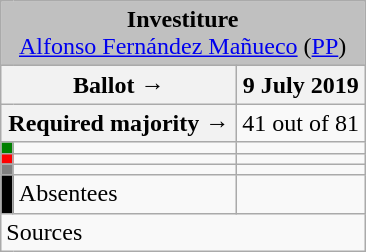<table class="wikitable" style="text-align:center;">
<tr>
<td colspan="3" align="center" bgcolor="#C0C0C0"><strong>Investiture</strong><br><a href='#'>Alfonso Fernández Mañueco</a> (<a href='#'>PP</a>)</td>
</tr>
<tr>
<th colspan="2" width="150px">Ballot →</th>
<th>9 July 2019</th>
</tr>
<tr>
<th colspan="2">Required majority →</th>
<td>41 out of 81 </td>
</tr>
<tr>
<th width="1px" style="background:green;"></th>
<td align="left"></td>
<td></td>
</tr>
<tr>
<th style="background:red;"></th>
<td align="left"></td>
<td></td>
</tr>
<tr>
<th style="background:gray;"></th>
<td align="left"></td>
<td></td>
</tr>
<tr>
<th style="background:black;"></th>
<td align="left">Absentees</td>
<td></td>
</tr>
<tr>
<td align="left" colspan="3">Sources</td>
</tr>
</table>
